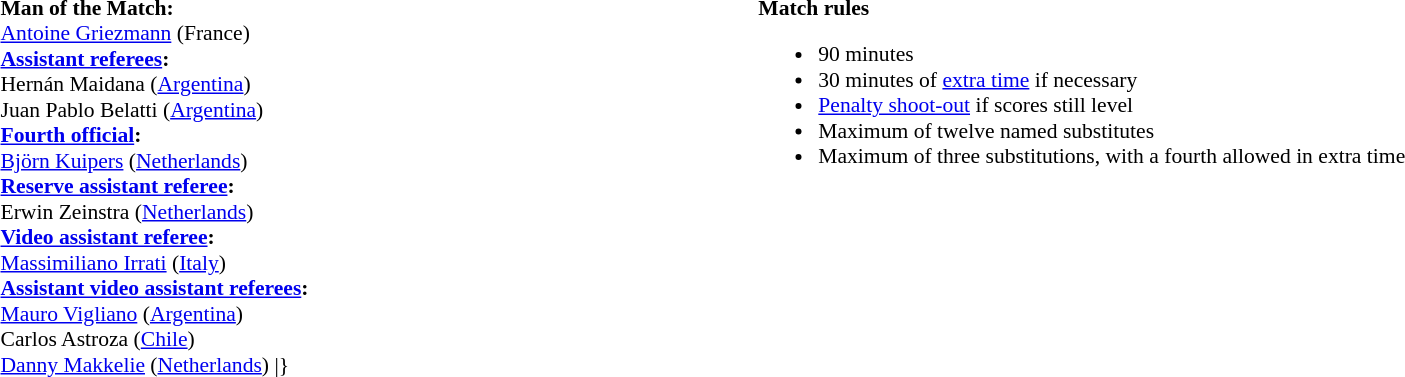<table style="width:100%;font-size:90%">
<tr>
<td><br><strong>Man of the Match:</strong>
<br><a href='#'>Antoine Griezmann</a> (France)<br><strong><a href='#'>Assistant referees</a>:</strong>
<br>Hernán Maidana (<a href='#'>Argentina</a>)
<br>Juan Pablo Belatti (<a href='#'>Argentina</a>)
<br><strong><a href='#'>Fourth official</a>:</strong>
<br><a href='#'>Björn Kuipers</a> (<a href='#'>Netherlands</a>)
<br><strong><a href='#'>Reserve assistant referee</a>:</strong>
<br>Erwin Zeinstra (<a href='#'>Netherlands</a>)
<br><strong><a href='#'>Video assistant referee</a>:</strong>
<br><a href='#'>Massimiliano Irrati</a> (<a href='#'>Italy</a>)
<br><strong><a href='#'>Assistant video assistant referees</a>:</strong>
<br><a href='#'>Mauro Vigliano</a> (<a href='#'>Argentina</a>)
<br>Carlos Astroza (<a href='#'>Chile</a>)
<br><a href='#'>Danny Makkelie</a> (<a href='#'>Netherlands</a>)
<includeonly>|}</includeonly></td>
<td style="width:60%;vertical-align:top"><br><strong>Match rules</strong><ul><li>90 minutes</li><li>30 minutes of <a href='#'>extra time</a> if necessary</li><li><a href='#'>Penalty shoot-out</a> if scores still level</li><li>Maximum of twelve named substitutes</li><li>Maximum of three substitutions, with a fourth allowed in extra time</li></ul></td>
</tr>
</table>
